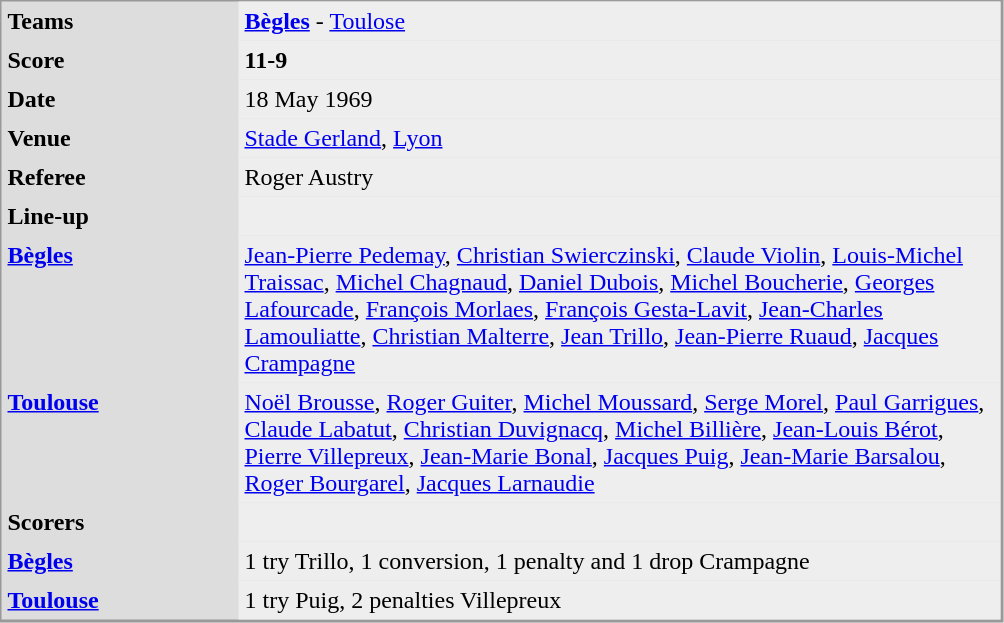<table align="left" cellpadding="4" cellspacing="0"  style="margin: 0 0 0 0; border: 1px solid #999; border-right-width: 2px; border-bottom-width: 2px; background-color: #DDDDDD">
<tr>
<td width="150" valign="top"><strong>Teams</strong></td>
<td width="500" bgcolor=#EEEEEE><strong><a href='#'>Bègles</a> </strong> - <a href='#'>Toulose</a></td>
</tr>
<tr>
<td valign="top"><strong>Score</strong></td>
<td bgcolor=#EEEEEE><strong>11-9</strong></td>
</tr>
<tr>
<td valign="top"><strong>Date</strong></td>
<td bgcolor=#EEEEEE>18 May 1969</td>
</tr>
<tr>
<td valign="top"><strong>Venue</strong></td>
<td bgcolor=#EEEEEE><a href='#'>Stade Gerland</a>, <a href='#'>Lyon</a></td>
</tr>
<tr>
<td valign="top"><strong>Referee</strong></td>
<td bgcolor=#EEEEEE>Roger Austry</td>
</tr>
<tr>
<td valign="top"><strong>Line-up</strong></td>
<td bgcolor=#EEEEEE></td>
</tr>
<tr>
<td valign="top"><strong> <a href='#'>Bègles</a> </strong></td>
<td bgcolor=#EEEEEE><a href='#'>Jean-Pierre Pedemay</a>, <a href='#'>Christian Swierczinski</a>, <a href='#'>Claude Violin</a>, <a href='#'>Louis-Michel Traissac</a>, <a href='#'>Michel Chagnaud</a>, <a href='#'>Daniel Dubois</a>, <a href='#'>Michel Boucherie</a>, <a href='#'>Georges Lafourcade</a>, <a href='#'>François Morlaes</a>, <a href='#'>François Gesta-Lavit</a>, <a href='#'>Jean-Charles Lamouliatte</a>, <a href='#'>Christian Malterre</a>, <a href='#'>Jean Trillo</a>, <a href='#'>Jean-Pierre Ruaud</a>, <a href='#'>Jacques Crampagne</a></td>
</tr>
<tr>
<td valign="top"><strong><a href='#'>Toulouse</a></strong></td>
<td bgcolor=#EEEEEE><a href='#'>Noël Brousse</a>, <a href='#'>Roger Guiter</a>, <a href='#'>Michel Moussard</a>, <a href='#'>Serge Morel</a>, <a href='#'>Paul Garrigues</a>, <a href='#'>Claude Labatut</a>, <a href='#'>Christian Duvignacq</a>, <a href='#'>Michel Billière</a>, <a href='#'>Jean-Louis Bérot</a>, <a href='#'>Pierre Villepreux</a>, <a href='#'>Jean-Marie Bonal</a>, <a href='#'>Jacques Puig</a>, <a href='#'>Jean-Marie Barsalou</a>, <a href='#'>Roger Bourgarel</a>, <a href='#'>Jacques Larnaudie</a></td>
</tr>
<tr>
<td valign="top"><strong>Scorers</strong></td>
<td bgcolor=#EEEEEE></td>
</tr>
<tr>
<td valign="top"><strong> <a href='#'>Bègles</a> </strong></td>
<td bgcolor=#EEEEEE>1 try Trillo, 1 conversion, 1 penalty and 1 drop Crampagne</td>
</tr>
<tr>
<td valign="top"><strong><a href='#'>Toulouse</a></strong></td>
<td bgcolor=#EEEEEE>1 try Puig, 2 penalties  Villepreux</td>
</tr>
</table>
